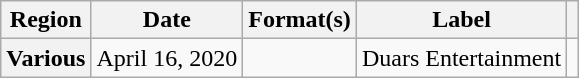<table class="wikitable plainrowheaders" border="1">
<tr>
<th scope="col">Region</th>
<th scope="col">Date</th>
<th scope="col">Format(s)</th>
<th scope="col">Label</th>
<th scope="col"></th>
</tr>
<tr>
<th scope="row">Various</th>
<td>April 16, 2020</td>
<td></td>
<td>Duars Entertainment</td>
<td style="text-align:center;"></td>
</tr>
</table>
